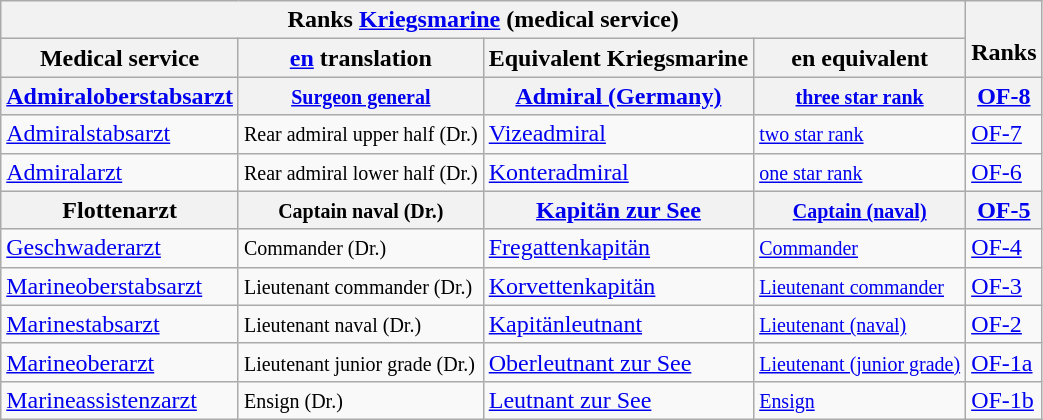<table class="wikitable">
<tr>
<th colspan="4">Ranks <a href='#'>Kriegsmarine</a> (medical service)</th>
<th rowspan="2"><br>Ranks</th>
</tr>
<tr align="center">
<th>Medical service</th>
<th><a href='#'>en</a> translation</th>
<th>Equivalent Kriegsmarine</th>
<th>en equivalent</th>
</tr>
<tr>
<th><a href='#'>Admiraloberstabsarzt</a></th>
<th><small><a href='#'>Surgeon general</a></small></th>
<th><a href='#'>Admiral (Germany)</a></th>
<th><small><a href='#'>three star rank</a></small></th>
<th><a href='#'>OF-8</a></th>
</tr>
<tr>
<td><a href='#'>Admiralstabsarzt</a></td>
<td><small>Rear admiral upper half (Dr.)</small></td>
<td><a href='#'>Vizeadmiral</a></td>
<td><small><a href='#'>two star rank</a></small></td>
<td><a href='#'>OF-7</a></td>
</tr>
<tr>
<td><a href='#'>Admiralarzt</a></td>
<td><small>Rear admiral lower half (Dr.)</small></td>
<td><a href='#'>Konteradmiral</a></td>
<td><small><a href='#'>one star rank</a></small></td>
<td><a href='#'>OF-6</a></td>
</tr>
<tr>
<th><span><strong>Flottenarzt</strong></span></th>
<th><small>Captain naval (Dr.)</small></th>
<th><a href='#'>Kapitän zur See</a></th>
<th><small><a href='#'>Captain (naval)</a></small></th>
<th><a href='#'>OF-5</a></th>
</tr>
<tr>
<td><a href='#'>Geschwaderarzt</a></td>
<td><small>Commander (Dr.)</small></td>
<td><a href='#'>Fregattenkapitän</a></td>
<td><small><a href='#'>Commander</a></small></td>
<td><a href='#'>OF-4</a></td>
</tr>
<tr>
<td><a href='#'>Marineoberstabsarzt</a></td>
<td><small>Lieutenant commander (Dr.)</small></td>
<td><a href='#'>Korvettenkapitän</a></td>
<td><small><a href='#'>Lieutenant commander</a></small></td>
<td><a href='#'>OF-3</a></td>
</tr>
<tr>
<td><a href='#'>Marinestabsarzt</a></td>
<td><small>Lieutenant naval (Dr.)</small></td>
<td><a href='#'>Kapitänleutnant</a></td>
<td><small><a href='#'>Lieutenant (naval)</a></small></td>
<td><a href='#'>OF-2</a></td>
</tr>
<tr>
<td><a href='#'>Marineoberarzt</a></td>
<td><small> Lieutenant junior grade (Dr.)</small></td>
<td><a href='#'>Oberleutnant zur See</a></td>
<td><small><a href='#'>Lieutenant (junior grade)</a></small></td>
<td><a href='#'>OF-1a</a></td>
</tr>
<tr>
<td><a href='#'>Marineassistenzarzt</a></td>
<td><small>Ensign (Dr.)</small></td>
<td><a href='#'>Leutnant zur See</a></td>
<td><small><a href='#'>Ensign</a></small></td>
<td><a href='#'>OF-1b</a></td>
</tr>
</table>
